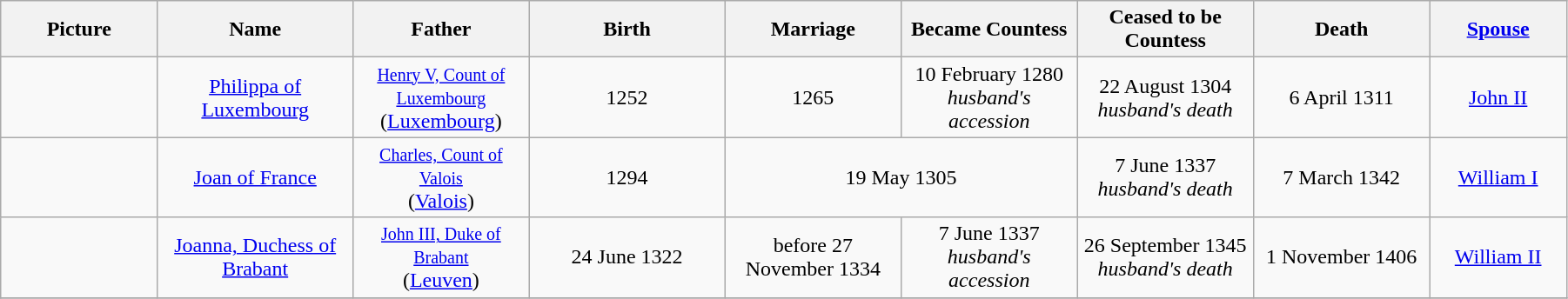<table width=95% class="wikitable">
<tr>
<th width = "8%">Picture</th>
<th width = "10%">Name</th>
<th width = "9%">Father</th>
<th width = "10%">Birth</th>
<th width = "9%">Marriage</th>
<th width = "9%">Became Countess</th>
<th width = "9%">Ceased to be Countess</th>
<th width = "9%">Death</th>
<th width = "7%"><a href='#'>Spouse</a></th>
</tr>
<tr>
<td align="center"></td>
<td align="center"><a href='#'>Philippa of Luxembourg</a></td>
<td align="center"><small><a href='#'>Henry V, Count of Luxembourg</a></small><br>(<a href='#'>Luxembourg</a>)</td>
<td align="center">1252</td>
<td align="center">1265</td>
<td align="center">10 February 1280<br><em>husband's accession</em></td>
<td align="center">22 August 1304<br><em>husband's death</em></td>
<td align="center">6 April 1311</td>
<td align="center"><a href='#'>John II</a></td>
</tr>
<tr>
<td align="center"></td>
<td align="center"><a href='#'>Joan of France</a></td>
<td align="center"><small><a href='#'>Charles, Count of Valois</a></small><br>(<a href='#'>Valois</a>)</td>
<td align="center">1294</td>
<td align="center" colspan="2">19 May 1305</td>
<td align="center">7 June 1337<br><em>husband's death</em></td>
<td align="center">7 March 1342</td>
<td align="center"><a href='#'>William I</a></td>
</tr>
<tr>
<td align="center"></td>
<td align="center"><a href='#'>Joanna, Duchess of Brabant</a></td>
<td align="center"><small><a href='#'>John III, Duke of Brabant</a></small><br>(<a href='#'>Leuven</a>)</td>
<td align="center">24 June 1322</td>
<td align="center">before 27 November 1334</td>
<td align="center">7 June 1337<br><em>husband's accession</em></td>
<td align="center">26 September 1345<br><em>husband's death</em></td>
<td align="center">1 November 1406</td>
<td align="center"><a href='#'>William II</a></td>
</tr>
<tr>
</tr>
</table>
